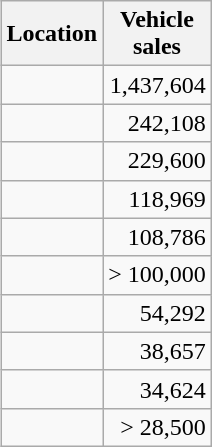<table class="wikitable" style="float:right;margin-left:20px">
<tr>
<th>Location</th>
<th>Vehicle<br>sales</th>
</tr>
<tr>
<td></td>
<td align=right>1,437,604</td>
</tr>
<tr>
<td></td>
<td align=right>242,108</td>
</tr>
<tr>
<td></td>
<td align=right>229,600</td>
</tr>
<tr>
<td></td>
<td align=right>118,969</td>
</tr>
<tr>
<td></td>
<td align=right>108,786</td>
</tr>
<tr>
<td></td>
<td align=right>> 100,000</td>
</tr>
<tr>
<td></td>
<td align=right>54,292</td>
</tr>
<tr>
<td></td>
<td align=right>38,657</td>
</tr>
<tr>
<td></td>
<td align=right>34,624</td>
</tr>
<tr>
<td></td>
<td align=right>> 28,500</td>
</tr>
</table>
